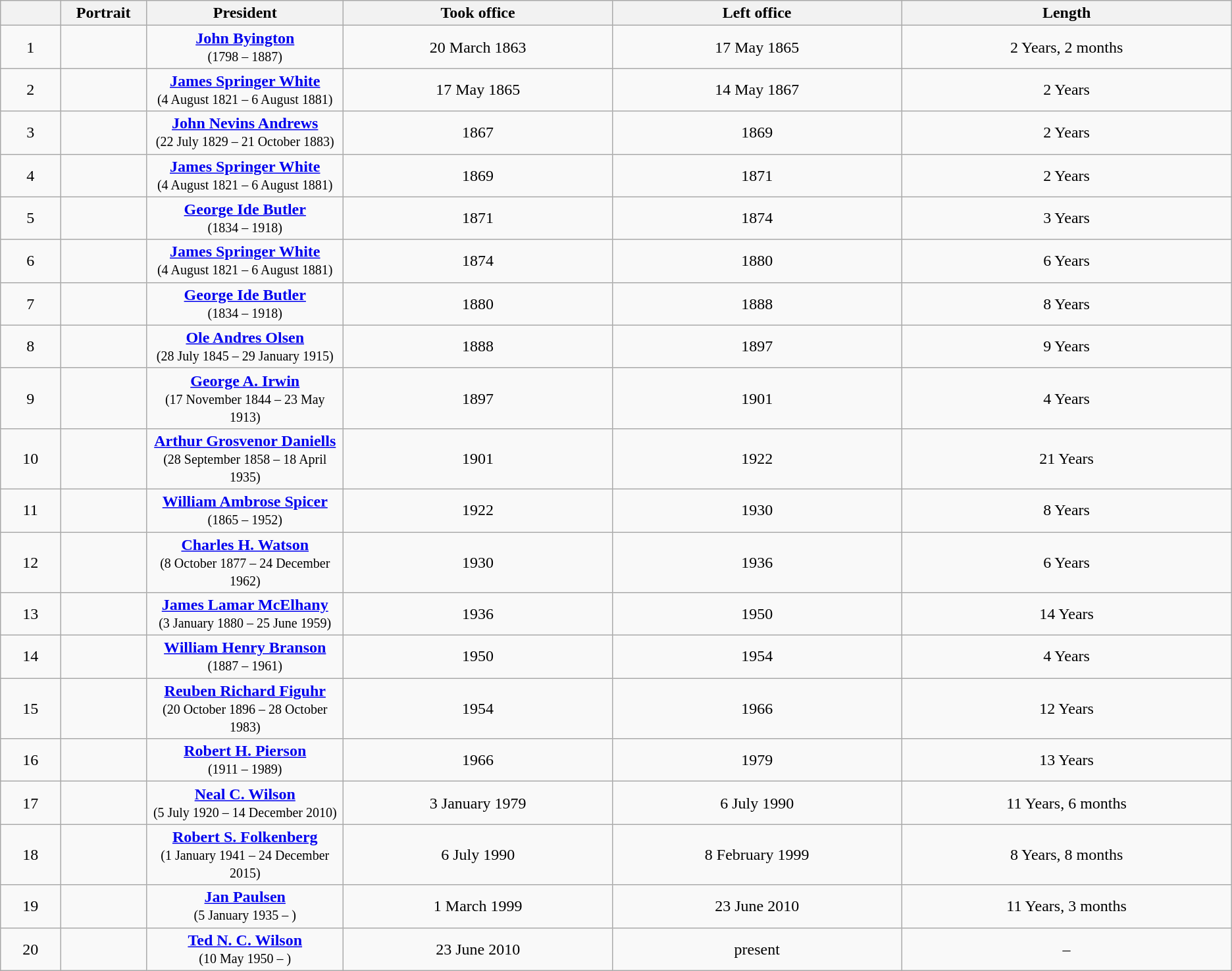<table class="wikitable" style="text-align: center;">
<tr>
<th></th>
<th>Portrait</th>
<th>President</th>
<th>Took office</th>
<th>Left office</th>
<th>Length</th>
</tr>
<tr>
<td>1</td>
<td style="width:80px;"></td>
<td style="width:16%;"><strong><a href='#'>John Byington</a></strong><br><small>(1798 – 1887)</small></td>
<td>20 March 1863</td>
<td>17 May 1865</td>
<td>2 Years, 2 months</td>
</tr>
<tr>
<td>2</td>
<td></td>
<td style="width:16%;"><strong><a href='#'>James Springer White</a></strong><br><small>(4 August 1821 – 6 August 1881)</small></td>
<td>17 May 1865</td>
<td>14 May 1867</td>
<td>2 Years</td>
</tr>
<tr>
<td>3</td>
<td></td>
<td style="width:16%;"><strong><a href='#'>John Nevins Andrews</a></strong><br><small>(22 July 1829 – 21 October 1883)</small></td>
<td>1867</td>
<td>1869</td>
<td>2 Years</td>
</tr>
<tr>
<td>4</td>
<td></td>
<td style="width:16%;"><strong><a href='#'>James Springer White</a></strong><br><small>(4 August 1821 – 6 August 1881)</small></td>
<td>1869</td>
<td>1871</td>
<td>2 Years</td>
</tr>
<tr>
<td>5</td>
<td></td>
<td style="width:16%;"><strong><a href='#'>George Ide Butler</a></strong><br><small>(1834 – 1918)</small></td>
<td>1871</td>
<td>1874</td>
<td>3 Years</td>
</tr>
<tr>
<td>6</td>
<td></td>
<td style="width:16%;"><strong><a href='#'>James Springer White</a></strong><br><small>(4 August 1821 – 6 August 1881)</small></td>
<td>1874</td>
<td>1880</td>
<td>6 Years</td>
</tr>
<tr>
<td>7</td>
<td></td>
<td style="width:16%;"><strong><a href='#'>George Ide Butler</a></strong><br><small>(1834 – 1918)</small></td>
<td>1880</td>
<td>1888</td>
<td>8 Years</td>
</tr>
<tr>
<td>8</td>
<td></td>
<td style="width:16%;"><strong><a href='#'>Ole Andres Olsen</a></strong><br><small>(28 July 1845 – 29 January 1915)</small></td>
<td>1888</td>
<td>1897</td>
<td>9 Years</td>
</tr>
<tr>
<td>9</td>
<td></td>
<td style="width:16%;"><strong><a href='#'>George A. Irwin</a></strong><br><small>(17 November 1844 – 23 May 1913)</small></td>
<td>1897</td>
<td>1901</td>
<td>4 Years</td>
</tr>
<tr>
<td>10</td>
<td></td>
<td style="width:16%;"><strong><a href='#'>Arthur Grosvenor Daniells</a></strong><br><small>(28 September 1858 – 18 April 1935)</small></td>
<td>1901</td>
<td>1922</td>
<td>21 Years</td>
</tr>
<tr>
<td>11</td>
<td></td>
<td style="width:16%;"><strong><a href='#'>William Ambrose Spicer</a></strong><br><small>(1865 – 1952)</small></td>
<td>1922</td>
<td>1930</td>
<td>8 Years</td>
</tr>
<tr>
<td>12</td>
<td></td>
<td style="width:16%;"><strong><a href='#'>Charles H. Watson</a></strong><br><small>(8 October 1877 – 24 December 1962)</small></td>
<td>1930</td>
<td>1936</td>
<td>6 Years</td>
</tr>
<tr>
<td>13</td>
<td></td>
<td style="width:16%;"><strong><a href='#'>James Lamar McElhany</a></strong><br><small>(3 January 1880 – 25 June 1959)</small></td>
<td>1936</td>
<td>1950</td>
<td>14 Years</td>
</tr>
<tr>
<td>14</td>
<td></td>
<td style="width:16%;"><strong><a href='#'>William Henry Branson</a></strong><br><small>(1887 – 1961)</small></td>
<td>1950</td>
<td>1954</td>
<td>4 Years</td>
</tr>
<tr>
<td>15</td>
<td></td>
<td style="width:16%;"><strong><a href='#'>Reuben Richard Figuhr</a></strong><br><small>(20 October 1896 – 28 October 1983)</small></td>
<td>1954</td>
<td>1966</td>
<td>12 Years</td>
</tr>
<tr>
<td>16</td>
<td></td>
<td style="width:16%;"><strong><a href='#'>Robert H. Pierson</a></strong><br><small>(1911 – 1989)</small></td>
<td>1966</td>
<td>1979</td>
<td>13 Years</td>
</tr>
<tr>
<td>17</td>
<td></td>
<td style="width:16%;"><strong><a href='#'>Neal C. Wilson</a></strong><br><small>(5 July 1920 – 14 December 2010)</small></td>
<td>3 January 1979</td>
<td>6 July 1990</td>
<td>11 Years, 6 months</td>
</tr>
<tr>
<td>18</td>
<td></td>
<td style="width:16%;"><strong><a href='#'>Robert S. Folkenberg</a></strong><br><small>(1 January 1941 – 24 December 2015)</small></td>
<td>6 July 1990</td>
<td>8 February 1999</td>
<td>8 Years, 8 months</td>
</tr>
<tr>
<td>19</td>
<td></td>
<td style="width:16%;"><strong><a href='#'>Jan Paulsen</a></strong> <br><small>(5 January 1935 – )</small></td>
<td>1 March 1999</td>
<td>23 June 2010</td>
<td>11 Years, 3 months</td>
</tr>
<tr>
<td>20</td>
<td></td>
<td style="width:16%;"><strong><a href='#'>Ted N. C. Wilson</a></strong> <br><small>(10 May 1950 – )</small></td>
<td>23 June 2010</td>
<td>present</td>
<td>–</td>
</tr>
</table>
